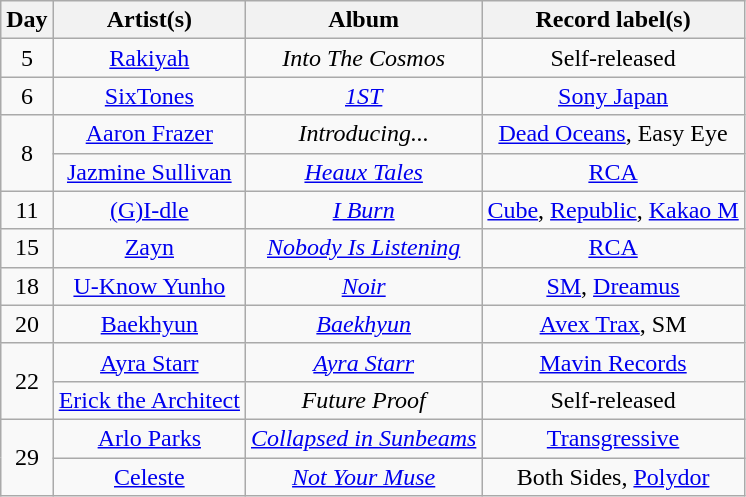<table class="wikitable" style="text-align:center;">
<tr>
<th scope="col">Day</th>
<th scope="col">Artist(s)</th>
<th scope="col">Album</th>
<th scope="col">Record label(s)</th>
</tr>
<tr>
<td>5</td>
<td><a href='#'>Rakiyah</a></td>
<td><em>Into The Cosmos</em></td>
<td>Self-released</td>
</tr>
<tr>
<td>6</td>
<td><a href='#'>SixTones</a></td>
<td><em><a href='#'>1ST</a></em></td>
<td><a href='#'>Sony Japan</a></td>
</tr>
<tr>
<td rowspan="2">8</td>
<td><a href='#'>Aaron Frazer</a></td>
<td><em>Introducing...</em></td>
<td><a href='#'>Dead Oceans</a>, Easy Eye</td>
</tr>
<tr>
<td><a href='#'>Jazmine Sullivan</a></td>
<td><em><a href='#'>Heaux Tales</a></em></td>
<td><a href='#'>RCA</a></td>
</tr>
<tr>
<td>11</td>
<td><a href='#'>(G)I-dle</a></td>
<td><em><a href='#'>I Burn</a></em></td>
<td><a href='#'>Cube</a>, <a href='#'>Republic</a>, <a href='#'>Kakao M</a></td>
</tr>
<tr>
<td>15</td>
<td><a href='#'>Zayn</a></td>
<td><em><a href='#'>Nobody Is Listening</a></em></td>
<td><a href='#'>RCA</a></td>
</tr>
<tr>
<td>18</td>
<td><a href='#'>U-Know Yunho</a></td>
<td><em><a href='#'>Noir</a></em></td>
<td><a href='#'>SM</a>, <a href='#'>Dreamus</a></td>
</tr>
<tr>
<td>20</td>
<td><a href='#'>Baekhyun</a></td>
<td><em><a href='#'>Baekhyun</a></em></td>
<td><a href='#'>Avex Trax</a>, SM</td>
</tr>
<tr>
<td rowspan="2">22</td>
<td><a href='#'>Ayra Starr</a></td>
<td><em><a href='#'>Ayra Starr</a></em></td>
<td><a href='#'>Mavin Records</a></td>
</tr>
<tr>
<td><a href='#'>Erick the Architect</a></td>
<td><em>Future Proof</em></td>
<td>Self-released</td>
</tr>
<tr>
<td rowspan="2">29</td>
<td><a href='#'>Arlo Parks</a></td>
<td><em><a href='#'>Collapsed in Sunbeams</a></em></td>
<td><a href='#'>Transgressive</a></td>
</tr>
<tr>
<td><a href='#'>Celeste</a></td>
<td><em><a href='#'>Not Your Muse</a></em></td>
<td>Both Sides, <a href='#'>Polydor</a></td>
</tr>
</table>
